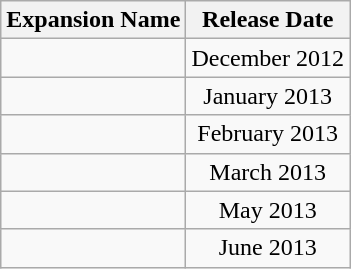<table class="wikitable" style="text-align:center">
<tr>
<th>Expansion Name</th>
<th>Release Date</th>
</tr>
<tr>
<td></td>
<td>December 2012</td>
</tr>
<tr>
<td></td>
<td>January 2013</td>
</tr>
<tr>
<td></td>
<td>February 2013</td>
</tr>
<tr>
<td></td>
<td>March 2013</td>
</tr>
<tr>
<td></td>
<td>May 2013</td>
</tr>
<tr>
<td></td>
<td>June 2013</td>
</tr>
</table>
